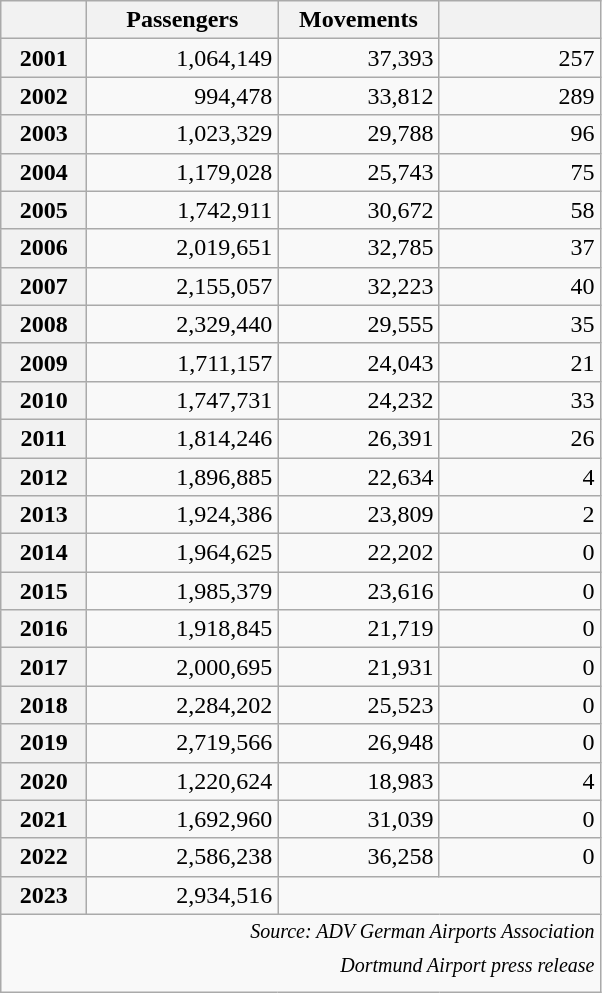<table class="wikitable" style="text-align: right;">
<tr>
<th style="width:50px"></th>
<th style="width:120px">Passengers</th>
<th style="width:100px">Movements</th>
<th style="width:100px"></th>
</tr>
<tr>
<th>2001</th>
<td>1,064,149</td>
<td>37,393</td>
<td>257</td>
</tr>
<tr>
<th>2002</th>
<td> 994,478</td>
<td> 33,812</td>
<td> 289</td>
</tr>
<tr>
<th>2003</th>
<td> 1,023,329</td>
<td> 29,788</td>
<td> 96</td>
</tr>
<tr>
<th>2004</th>
<td> 1,179,028</td>
<td> 25,743</td>
<td> 75</td>
</tr>
<tr>
<th>2005</th>
<td> 1,742,911</td>
<td> 30,672</td>
<td> 58</td>
</tr>
<tr>
<th>2006</th>
<td> 2,019,651</td>
<td> 32,785</td>
<td> 37</td>
</tr>
<tr>
<th>2007</th>
<td> 2,155,057</td>
<td> 32,223</td>
<td> 40</td>
</tr>
<tr>
<th>2008</th>
<td> 2,329,440</td>
<td> 29,555</td>
<td> 35</td>
</tr>
<tr>
<th>2009</th>
<td> 1,711,157</td>
<td> 24,043</td>
<td> 21</td>
</tr>
<tr>
<th>2010</th>
<td> 1,747,731</td>
<td> 24,232</td>
<td> 33</td>
</tr>
<tr>
<th>2011</th>
<td> 1,814,246</td>
<td> 26,391</td>
<td> 26</td>
</tr>
<tr>
<th>2012</th>
<td> 1,896,885</td>
<td> 22,634</td>
<td> 4</td>
</tr>
<tr>
<th>2013</th>
<td> 1,924,386</td>
<td> 23,809</td>
<td> 2</td>
</tr>
<tr>
<th>2014</th>
<td> 1,964,625</td>
<td> 22,202</td>
<td> 0</td>
</tr>
<tr>
<th>2015</th>
<td> 1,985,379</td>
<td> 23,616</td>
<td> 0</td>
</tr>
<tr>
<th>2016</th>
<td> 1,918,845</td>
<td> 21,719</td>
<td> 0</td>
</tr>
<tr>
<th>2017</th>
<td> 2,000,695</td>
<td> 21,931</td>
<td> 0</td>
</tr>
<tr>
<th>2018</th>
<td> 2,284,202</td>
<td> 25,523</td>
<td> 0</td>
</tr>
<tr>
<th>2019</th>
<td> 2,719,566</td>
<td> 26,948</td>
<td> 0</td>
</tr>
<tr>
<th>2020</th>
<td> 1,220,624</td>
<td> 18,983</td>
<td> 4</td>
</tr>
<tr>
<th>2021</th>
<td> 1,692,960</td>
<td> 31,039</td>
<td> 0</td>
</tr>
<tr>
<th>2022</th>
<td> 2,586,238</td>
<td> 36,258</td>
<td> 0</td>
</tr>
<tr>
<th>2023</th>
<td> 2,934,516</td>
</tr>
<tr>
<td colspan="5" style="text-align:right;"><sup><em>Source: ADV German Airports Association</em></sup><br><sup><em>Dortmund Airport press release</em></sup></td>
</tr>
</table>
